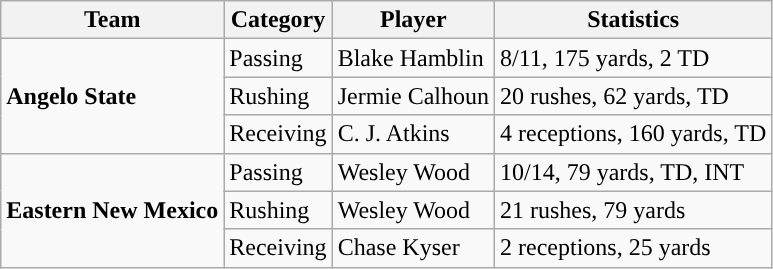<table class="wikitable" style="float: left;">
<tr>
<th>Team</th>
<th>Category</th>
<th>Player</th>
<th>Statistics</th>
</tr>
<tr>
<td rowspan=3><strong>Angelo State</strong></td>
<td>Passing</td>
<td>Blake Hamblin</td>
<td>8/11, 175 yards, 2 TD</td>
</tr>
<tr>
<td>Rushing</td>
<td>Jermie Calhoun</td>
<td>20 rushes, 62 yards, TD</td>
</tr>
<tr>
<td>Receiving</td>
<td>C. J. Atkins</td>
<td>4 receptions, 160 yards, TD</td>
</tr>
<tr>
<td rowspan=3><strong>Eastern New Mexico</strong></td>
<td>Passing</td>
<td>Wesley Wood</td>
<td>10/14, 79 yards, TD, INT</td>
</tr>
<tr>
<td>Rushing</td>
<td>Wesley Wood</td>
<td>21 rushes, 79 yards</td>
</tr>
<tr>
<td>Receiving</td>
<td>Chase Kyser</td>
<td>2 receptions, 25 yards</td>
</tr>
</table>
